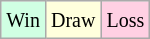<table class="wikitable">
<tr>
<td style="background-color: #d0ffe3;"><small>Win</small></td>
<td style="background-color: #ffffdd;"><small>Draw</small></td>
<td style="background-color: #ffd0e3;"><small>Loss</small></td>
</tr>
</table>
